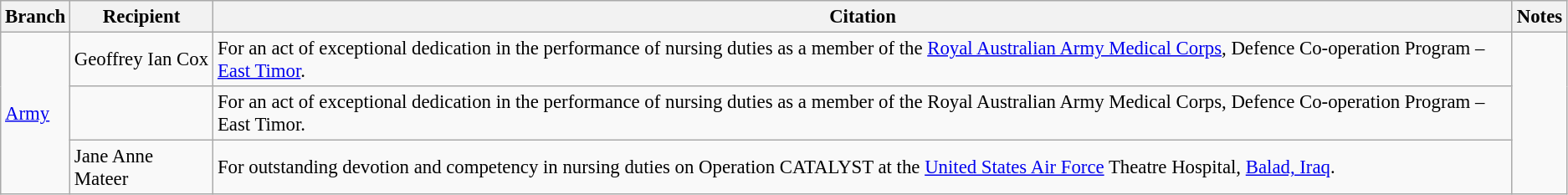<table class="wikitable" style="font-size:95%;">
<tr>
<th>Branch</th>
<th>Recipient</th>
<th>Citation</th>
<th>Notes</th>
</tr>
<tr>
<td rowspan=3><a href='#'>Army</a></td>
<td> Geoffrey Ian Cox</td>
<td>For an act of exceptional dedication in the performance of nursing duties as a member of the <a href='#'>Royal Australian Army Medical Corps</a>, Defence Co-operation Program – <a href='#'>East Timor</a>.</td>
<td rowspan=3></td>
</tr>
<tr>
<td></td>
<td>For an act of exceptional dedication in the performance of nursing duties as a member of the Royal Australian Army Medical Corps, Defence Co-operation Program – East Timor.</td>
</tr>
<tr>
<td> Jane Anne Mateer</td>
<td>For outstanding devotion and competency in nursing duties on Operation CATALYST at the <a href='#'>United States Air Force</a> Theatre Hospital, <a href='#'>Balad, Iraq</a>.</td>
</tr>
</table>
